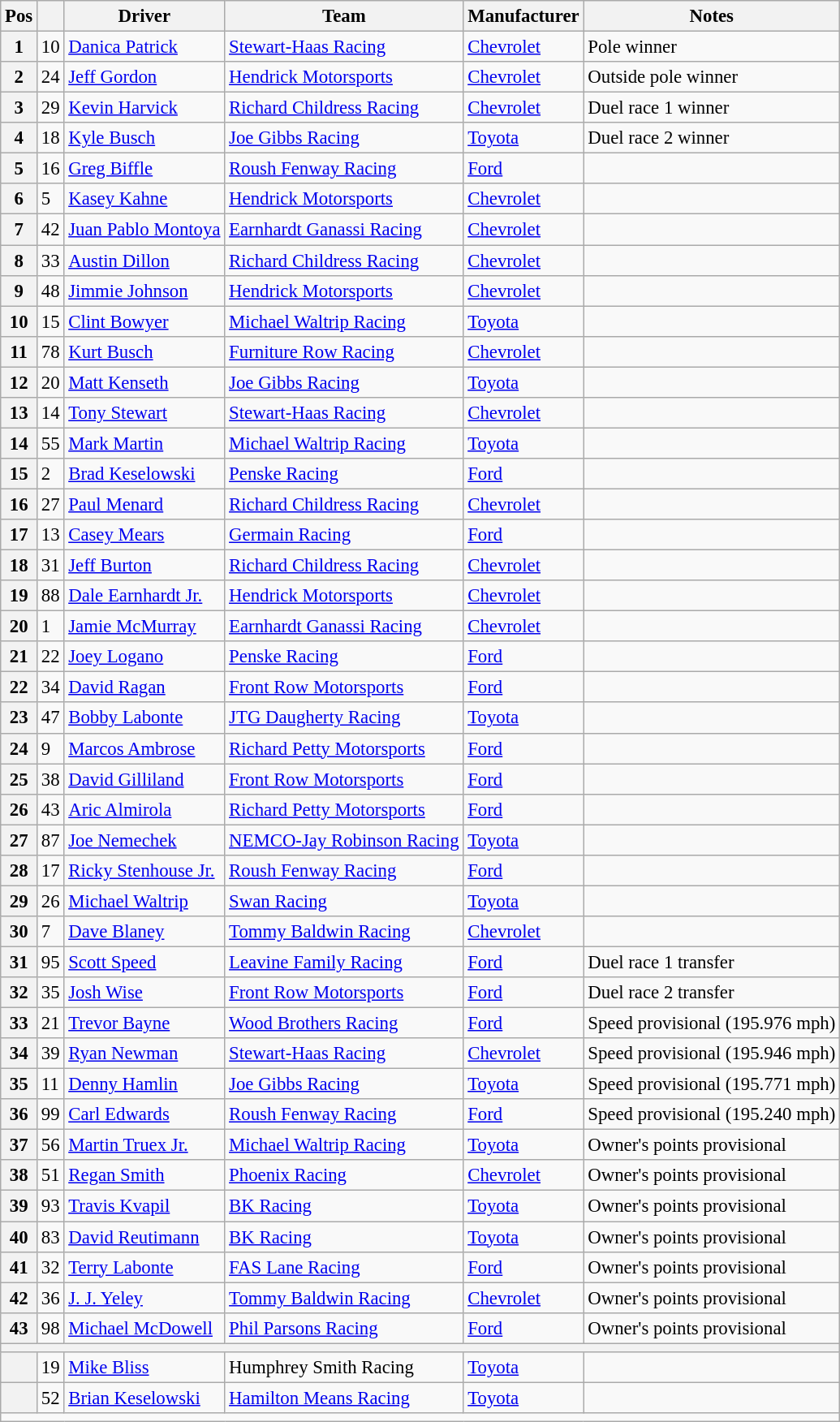<table class="wikitable" style="font-size:95%">
<tr>
<th>Pos</th>
<th></th>
<th>Driver</th>
<th>Team</th>
<th>Manufacturer</th>
<th>Notes</th>
</tr>
<tr>
<th>1</th>
<td>10</td>
<td><a href='#'>Danica Patrick</a></td>
<td><a href='#'>Stewart-Haas Racing</a></td>
<td><a href='#'>Chevrolet</a></td>
<td>Pole winner</td>
</tr>
<tr>
<th>2</th>
<td>24</td>
<td><a href='#'>Jeff Gordon</a></td>
<td><a href='#'>Hendrick Motorsports</a></td>
<td><a href='#'>Chevrolet</a></td>
<td>Outside pole winner</td>
</tr>
<tr>
<th>3</th>
<td>29</td>
<td><a href='#'>Kevin Harvick</a></td>
<td><a href='#'>Richard Childress Racing</a></td>
<td><a href='#'>Chevrolet</a></td>
<td>Duel race 1 winner</td>
</tr>
<tr>
<th>4</th>
<td>18</td>
<td><a href='#'>Kyle Busch</a></td>
<td><a href='#'>Joe Gibbs Racing</a></td>
<td><a href='#'>Toyota</a></td>
<td>Duel race 2 winner</td>
</tr>
<tr>
<th>5</th>
<td>16</td>
<td><a href='#'>Greg Biffle</a></td>
<td><a href='#'>Roush Fenway Racing</a></td>
<td><a href='#'>Ford</a></td>
<td></td>
</tr>
<tr>
<th>6</th>
<td>5</td>
<td><a href='#'>Kasey Kahne</a></td>
<td><a href='#'>Hendrick Motorsports</a></td>
<td><a href='#'>Chevrolet</a></td>
<td></td>
</tr>
<tr>
<th>7</th>
<td>42</td>
<td><a href='#'>Juan Pablo Montoya</a></td>
<td><a href='#'>Earnhardt Ganassi Racing</a></td>
<td><a href='#'>Chevrolet</a></td>
<td></td>
</tr>
<tr>
<th>8</th>
<td>33</td>
<td><a href='#'>Austin Dillon</a></td>
<td><a href='#'>Richard Childress Racing</a></td>
<td><a href='#'>Chevrolet</a></td>
<td></td>
</tr>
<tr>
<th>9</th>
<td>48</td>
<td><a href='#'>Jimmie Johnson</a></td>
<td><a href='#'>Hendrick Motorsports</a></td>
<td><a href='#'>Chevrolet</a></td>
<td></td>
</tr>
<tr>
<th>10</th>
<td>15</td>
<td><a href='#'>Clint Bowyer</a></td>
<td><a href='#'>Michael Waltrip Racing</a></td>
<td><a href='#'>Toyota</a></td>
<td></td>
</tr>
<tr>
<th>11</th>
<td>78</td>
<td><a href='#'>Kurt Busch</a></td>
<td><a href='#'>Furniture Row Racing</a></td>
<td><a href='#'>Chevrolet</a></td>
<td></td>
</tr>
<tr>
<th>12</th>
<td>20</td>
<td><a href='#'>Matt Kenseth</a></td>
<td><a href='#'>Joe Gibbs Racing</a></td>
<td><a href='#'>Toyota</a></td>
<td></td>
</tr>
<tr>
<th>13</th>
<td>14</td>
<td><a href='#'>Tony Stewart</a></td>
<td><a href='#'>Stewart-Haas Racing</a></td>
<td><a href='#'>Chevrolet</a></td>
<td></td>
</tr>
<tr>
<th>14</th>
<td>55</td>
<td><a href='#'>Mark Martin</a></td>
<td><a href='#'>Michael Waltrip Racing</a></td>
<td><a href='#'>Toyota</a></td>
<td></td>
</tr>
<tr>
<th>15</th>
<td>2</td>
<td><a href='#'>Brad Keselowski</a></td>
<td><a href='#'>Penske Racing</a></td>
<td><a href='#'>Ford</a></td>
<td></td>
</tr>
<tr>
<th>16</th>
<td>27</td>
<td><a href='#'>Paul Menard</a></td>
<td><a href='#'>Richard Childress Racing</a></td>
<td><a href='#'>Chevrolet</a></td>
<td></td>
</tr>
<tr>
<th>17</th>
<td>13</td>
<td><a href='#'>Casey Mears</a></td>
<td><a href='#'>Germain Racing</a></td>
<td><a href='#'>Ford</a></td>
<td></td>
</tr>
<tr>
<th>18</th>
<td>31</td>
<td><a href='#'>Jeff Burton</a></td>
<td><a href='#'>Richard Childress Racing</a></td>
<td><a href='#'>Chevrolet</a></td>
<td></td>
</tr>
<tr>
<th>19</th>
<td>88</td>
<td><a href='#'>Dale Earnhardt Jr.</a></td>
<td><a href='#'>Hendrick Motorsports</a></td>
<td><a href='#'>Chevrolet</a></td>
<td></td>
</tr>
<tr>
<th>20</th>
<td>1</td>
<td><a href='#'>Jamie McMurray</a></td>
<td><a href='#'>Earnhardt Ganassi Racing</a></td>
<td><a href='#'>Chevrolet</a></td>
<td></td>
</tr>
<tr>
<th>21</th>
<td>22</td>
<td><a href='#'>Joey Logano</a></td>
<td><a href='#'>Penske Racing</a></td>
<td><a href='#'>Ford</a></td>
<td></td>
</tr>
<tr>
<th>22</th>
<td>34</td>
<td><a href='#'>David Ragan</a></td>
<td><a href='#'>Front Row Motorsports</a></td>
<td><a href='#'>Ford</a></td>
<td></td>
</tr>
<tr>
<th>23</th>
<td>47</td>
<td><a href='#'>Bobby Labonte</a></td>
<td><a href='#'>JTG Daugherty Racing</a></td>
<td><a href='#'>Toyota</a></td>
<td></td>
</tr>
<tr>
<th>24</th>
<td>9</td>
<td><a href='#'>Marcos Ambrose</a></td>
<td><a href='#'>Richard Petty Motorsports</a></td>
<td><a href='#'>Ford</a></td>
<td></td>
</tr>
<tr>
<th>25</th>
<td>38</td>
<td><a href='#'>David Gilliland</a></td>
<td><a href='#'>Front Row Motorsports</a></td>
<td><a href='#'>Ford</a></td>
<td></td>
</tr>
<tr>
<th>26</th>
<td>43</td>
<td><a href='#'>Aric Almirola</a></td>
<td><a href='#'>Richard Petty Motorsports</a></td>
<td><a href='#'>Ford</a></td>
<td></td>
</tr>
<tr>
<th>27</th>
<td>87</td>
<td><a href='#'>Joe Nemechek</a></td>
<td><a href='#'>NEMCO-Jay Robinson Racing</a></td>
<td><a href='#'>Toyota</a></td>
<td></td>
</tr>
<tr>
<th>28</th>
<td>17</td>
<td><a href='#'>Ricky Stenhouse Jr.</a></td>
<td><a href='#'>Roush Fenway Racing</a></td>
<td><a href='#'>Ford</a></td>
<td></td>
</tr>
<tr>
<th>29</th>
<td>26</td>
<td><a href='#'>Michael Waltrip</a></td>
<td><a href='#'>Swan Racing</a></td>
<td><a href='#'>Toyota</a></td>
<td></td>
</tr>
<tr>
<th>30</th>
<td>7</td>
<td><a href='#'>Dave Blaney</a></td>
<td><a href='#'>Tommy Baldwin Racing</a></td>
<td><a href='#'>Chevrolet</a></td>
<td></td>
</tr>
<tr>
<th>31</th>
<td>95</td>
<td><a href='#'>Scott Speed</a></td>
<td><a href='#'>Leavine Family Racing</a></td>
<td><a href='#'>Ford</a></td>
<td>Duel race 1 transfer</td>
</tr>
<tr>
<th>32</th>
<td>35</td>
<td><a href='#'>Josh Wise</a></td>
<td><a href='#'>Front Row Motorsports</a></td>
<td><a href='#'>Ford</a></td>
<td>Duel race 2 transfer</td>
</tr>
<tr>
<th>33</th>
<td>21</td>
<td><a href='#'>Trevor Bayne</a></td>
<td><a href='#'>Wood Brothers Racing</a></td>
<td><a href='#'>Ford</a></td>
<td>Speed provisional (195.976 mph)</td>
</tr>
<tr>
<th>34</th>
<td>39</td>
<td><a href='#'>Ryan Newman</a></td>
<td><a href='#'>Stewart-Haas Racing</a></td>
<td><a href='#'>Chevrolet</a></td>
<td>Speed provisional (195.946 mph)</td>
</tr>
<tr>
<th>35</th>
<td>11</td>
<td><a href='#'>Denny Hamlin</a></td>
<td><a href='#'>Joe Gibbs Racing</a></td>
<td><a href='#'>Toyota</a></td>
<td>Speed provisional (195.771 mph)</td>
</tr>
<tr>
<th>36</th>
<td>99</td>
<td><a href='#'>Carl Edwards</a></td>
<td><a href='#'>Roush Fenway Racing</a></td>
<td><a href='#'>Ford</a></td>
<td>Speed provisional (195.240 mph)</td>
</tr>
<tr>
<th>37</th>
<td>56</td>
<td><a href='#'>Martin Truex Jr.</a></td>
<td><a href='#'>Michael Waltrip Racing</a></td>
<td><a href='#'>Toyota</a></td>
<td>Owner's points provisional</td>
</tr>
<tr>
<th>38</th>
<td>51</td>
<td><a href='#'>Regan Smith</a></td>
<td><a href='#'>Phoenix Racing</a></td>
<td><a href='#'>Chevrolet</a></td>
<td>Owner's points provisional</td>
</tr>
<tr>
<th>39</th>
<td>93</td>
<td><a href='#'>Travis Kvapil</a></td>
<td><a href='#'>BK Racing</a></td>
<td><a href='#'>Toyota</a></td>
<td>Owner's points provisional</td>
</tr>
<tr>
<th>40</th>
<td>83</td>
<td><a href='#'>David Reutimann</a></td>
<td><a href='#'>BK Racing</a></td>
<td><a href='#'>Toyota</a></td>
<td>Owner's points provisional</td>
</tr>
<tr>
<th>41</th>
<td>32</td>
<td><a href='#'>Terry Labonte</a></td>
<td><a href='#'>FAS Lane Racing</a></td>
<td><a href='#'>Ford</a></td>
<td>Owner's points provisional</td>
</tr>
<tr>
<th>42</th>
<td>36</td>
<td><a href='#'>J. J. Yeley</a></td>
<td><a href='#'>Tommy Baldwin Racing</a></td>
<td><a href='#'>Chevrolet</a></td>
<td>Owner's points provisional</td>
</tr>
<tr>
<th>43</th>
<td>98</td>
<td><a href='#'>Michael McDowell</a></td>
<td><a href='#'>Phil Parsons Racing</a></td>
<td><a href='#'>Ford</a></td>
<td>Owner's points provisional</td>
</tr>
<tr>
<th colspan="8"></th>
</tr>
<tr>
<th></th>
<td>19</td>
<td><a href='#'>Mike Bliss</a></td>
<td>Humphrey Smith Racing</td>
<td><a href='#'>Toyota</a></td>
<td></td>
</tr>
<tr>
<th></th>
<td>52</td>
<td><a href='#'>Brian Keselowski</a></td>
<td><a href='#'>Hamilton Means Racing</a></td>
<td><a href='#'>Toyota</a></td>
<td></td>
</tr>
<tr>
<td colspan="8"></td>
</tr>
</table>
